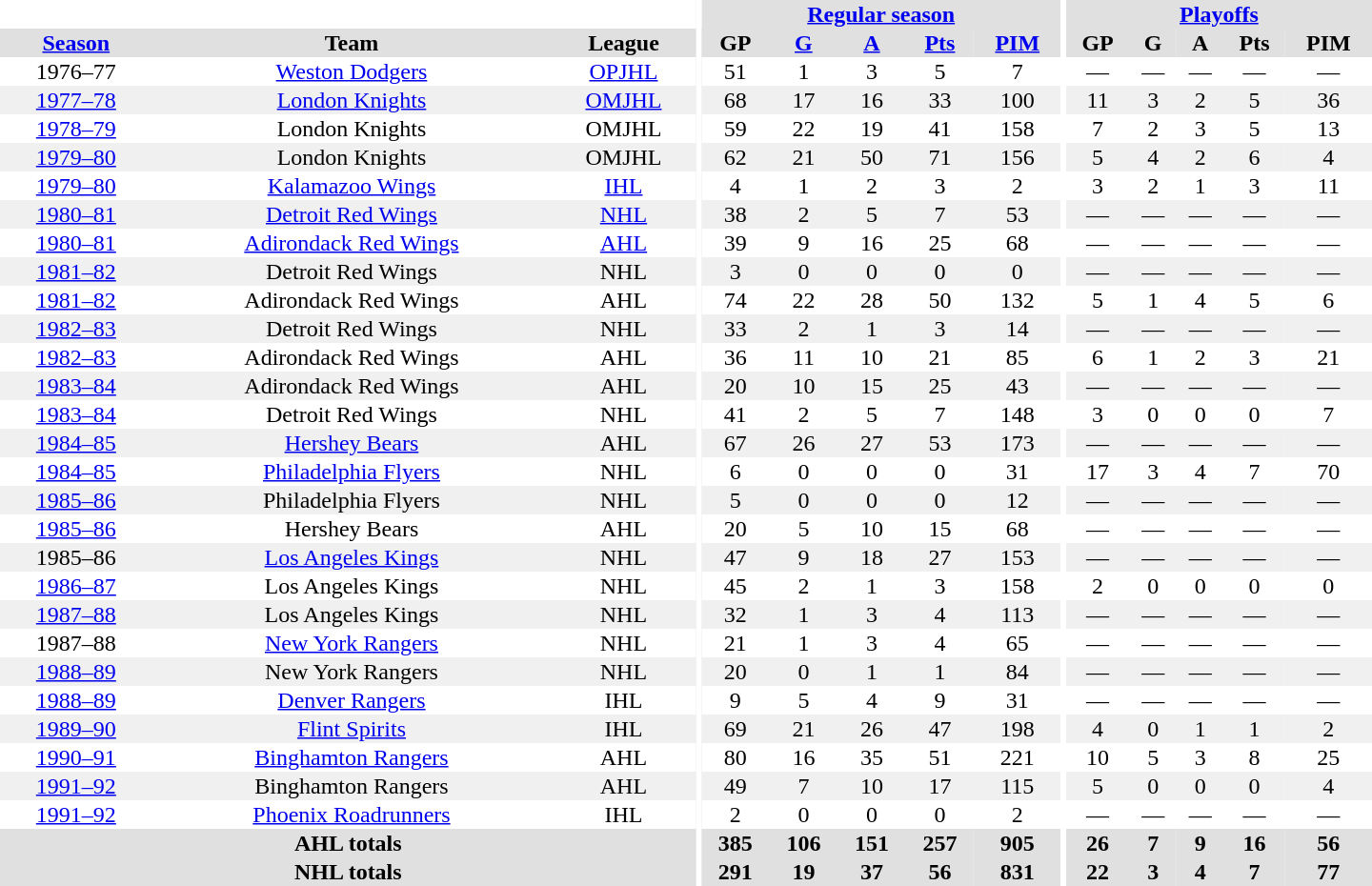<table border="0" cellpadding="1" cellspacing="0" style="text-align:center; width:60em">
<tr bgcolor="#e0e0e0">
<th colspan="3" bgcolor="#ffffff"></th>
<th rowspan="100" bgcolor="#ffffff"></th>
<th colspan="5"><a href='#'>Regular season</a></th>
<th rowspan="100" bgcolor="#ffffff"></th>
<th colspan="5"><a href='#'>Playoffs</a></th>
</tr>
<tr bgcolor="#e0e0e0">
<th><a href='#'>Season</a></th>
<th>Team</th>
<th>League</th>
<th>GP</th>
<th><a href='#'>G</a></th>
<th><a href='#'>A</a></th>
<th><a href='#'>Pts</a></th>
<th><a href='#'>PIM</a></th>
<th>GP</th>
<th>G</th>
<th>A</th>
<th>Pts</th>
<th>PIM</th>
</tr>
<tr>
<td>1976–77</td>
<td><a href='#'>Weston Dodgers</a></td>
<td><a href='#'>OPJHL</a></td>
<td>51</td>
<td>1</td>
<td>3</td>
<td>5</td>
<td>7</td>
<td>—</td>
<td>—</td>
<td>—</td>
<td>—</td>
<td>—</td>
</tr>
<tr bgcolor="#f0f0f0">
<td><a href='#'>1977–78</a></td>
<td><a href='#'>London Knights</a></td>
<td><a href='#'>OMJHL</a></td>
<td>68</td>
<td>17</td>
<td>16</td>
<td>33</td>
<td>100</td>
<td>11</td>
<td>3</td>
<td>2</td>
<td>5</td>
<td>36</td>
</tr>
<tr>
<td><a href='#'>1978–79</a></td>
<td>London Knights</td>
<td>OMJHL</td>
<td>59</td>
<td>22</td>
<td>19</td>
<td>41</td>
<td>158</td>
<td>7</td>
<td>2</td>
<td>3</td>
<td>5</td>
<td>13</td>
</tr>
<tr bgcolor="#f0f0f0">
<td><a href='#'>1979–80</a></td>
<td>London Knights</td>
<td>OMJHL</td>
<td>62</td>
<td>21</td>
<td>50</td>
<td>71</td>
<td>156</td>
<td>5</td>
<td>4</td>
<td>2</td>
<td>6</td>
<td>4</td>
</tr>
<tr>
<td><a href='#'>1979–80</a></td>
<td><a href='#'>Kalamazoo Wings</a></td>
<td><a href='#'>IHL</a></td>
<td>4</td>
<td>1</td>
<td>2</td>
<td>3</td>
<td>2</td>
<td>3</td>
<td>2</td>
<td>1</td>
<td>3</td>
<td>11</td>
</tr>
<tr bgcolor="#f0f0f0">
<td><a href='#'>1980–81</a></td>
<td><a href='#'>Detroit Red Wings</a></td>
<td><a href='#'>NHL</a></td>
<td>38</td>
<td>2</td>
<td>5</td>
<td>7</td>
<td>53</td>
<td>—</td>
<td>—</td>
<td>—</td>
<td>—</td>
<td>—</td>
</tr>
<tr>
<td><a href='#'>1980–81</a></td>
<td><a href='#'>Adirondack Red Wings</a></td>
<td><a href='#'>AHL</a></td>
<td>39</td>
<td>9</td>
<td>16</td>
<td>25</td>
<td>68</td>
<td>—</td>
<td>—</td>
<td>—</td>
<td>—</td>
<td>—</td>
</tr>
<tr bgcolor="#f0f0f0">
<td><a href='#'>1981–82</a></td>
<td>Detroit Red Wings</td>
<td>NHL</td>
<td>3</td>
<td>0</td>
<td>0</td>
<td>0</td>
<td>0</td>
<td>—</td>
<td>—</td>
<td>—</td>
<td>—</td>
<td>—</td>
</tr>
<tr>
<td><a href='#'>1981–82</a></td>
<td>Adirondack Red Wings</td>
<td>AHL</td>
<td>74</td>
<td>22</td>
<td>28</td>
<td>50</td>
<td>132</td>
<td>5</td>
<td>1</td>
<td>4</td>
<td>5</td>
<td>6</td>
</tr>
<tr bgcolor="#f0f0f0">
<td><a href='#'>1982–83</a></td>
<td>Detroit Red Wings</td>
<td>NHL</td>
<td>33</td>
<td>2</td>
<td>1</td>
<td>3</td>
<td>14</td>
<td>—</td>
<td>—</td>
<td>—</td>
<td>—</td>
<td>—</td>
</tr>
<tr>
<td><a href='#'>1982–83</a></td>
<td>Adirondack Red Wings</td>
<td>AHL</td>
<td>36</td>
<td>11</td>
<td>10</td>
<td>21</td>
<td>85</td>
<td>6</td>
<td>1</td>
<td>2</td>
<td>3</td>
<td>21</td>
</tr>
<tr bgcolor="#f0f0f0">
<td><a href='#'>1983–84</a></td>
<td>Adirondack Red Wings</td>
<td>AHL</td>
<td>20</td>
<td>10</td>
<td>15</td>
<td>25</td>
<td>43</td>
<td>—</td>
<td>—</td>
<td>—</td>
<td>—</td>
<td>—</td>
</tr>
<tr>
<td><a href='#'>1983–84</a></td>
<td>Detroit Red Wings</td>
<td>NHL</td>
<td>41</td>
<td>2</td>
<td>5</td>
<td>7</td>
<td>148</td>
<td>3</td>
<td>0</td>
<td>0</td>
<td>0</td>
<td>7</td>
</tr>
<tr bgcolor="#f0f0f0">
<td><a href='#'>1984–85</a></td>
<td><a href='#'>Hershey Bears</a></td>
<td>AHL</td>
<td>67</td>
<td>26</td>
<td>27</td>
<td>53</td>
<td>173</td>
<td>—</td>
<td>—</td>
<td>—</td>
<td>—</td>
<td>—</td>
</tr>
<tr>
<td><a href='#'>1984–85</a></td>
<td><a href='#'>Philadelphia Flyers</a></td>
<td>NHL</td>
<td>6</td>
<td>0</td>
<td>0</td>
<td>0</td>
<td>31</td>
<td>17</td>
<td>3</td>
<td>4</td>
<td>7</td>
<td>70</td>
</tr>
<tr bgcolor="#f0f0f0">
<td><a href='#'>1985–86</a></td>
<td>Philadelphia Flyers</td>
<td>NHL</td>
<td>5</td>
<td>0</td>
<td>0</td>
<td>0</td>
<td>12</td>
<td>—</td>
<td>—</td>
<td>—</td>
<td>—</td>
<td>—</td>
</tr>
<tr>
<td><a href='#'>1985–86</a></td>
<td>Hershey Bears</td>
<td>AHL</td>
<td>20</td>
<td>5</td>
<td>10</td>
<td>15</td>
<td>68</td>
<td>—</td>
<td>—</td>
<td>—</td>
<td>—</td>
<td>—</td>
</tr>
<tr bgcolor="#f0f0f0">
<td>1985–86</td>
<td><a href='#'>Los Angeles Kings</a></td>
<td>NHL</td>
<td>47</td>
<td>9</td>
<td>18</td>
<td>27</td>
<td>153</td>
<td>—</td>
<td>—</td>
<td>—</td>
<td>—</td>
<td>—</td>
</tr>
<tr>
<td><a href='#'>1986–87</a></td>
<td>Los Angeles Kings</td>
<td>NHL</td>
<td>45</td>
<td>2</td>
<td>1</td>
<td>3</td>
<td>158</td>
<td>2</td>
<td>0</td>
<td>0</td>
<td>0</td>
<td>0</td>
</tr>
<tr bgcolor="#f0f0f0">
<td><a href='#'>1987–88</a></td>
<td>Los Angeles Kings</td>
<td>NHL</td>
<td>32</td>
<td>1</td>
<td>3</td>
<td>4</td>
<td>113</td>
<td>—</td>
<td>—</td>
<td>—</td>
<td>—</td>
<td>—</td>
</tr>
<tr>
<td>1987–88</td>
<td><a href='#'>New York Rangers</a></td>
<td>NHL</td>
<td>21</td>
<td>1</td>
<td>3</td>
<td>4</td>
<td>65</td>
<td>—</td>
<td>—</td>
<td>—</td>
<td>—</td>
<td>—</td>
</tr>
<tr bgcolor="#f0f0f0">
<td><a href='#'>1988–89</a></td>
<td>New York Rangers</td>
<td>NHL</td>
<td>20</td>
<td>0</td>
<td>1</td>
<td>1</td>
<td>84</td>
<td>—</td>
<td>—</td>
<td>—</td>
<td>—</td>
<td>—</td>
</tr>
<tr>
<td><a href='#'>1988–89</a></td>
<td><a href='#'>Denver Rangers</a></td>
<td>IHL</td>
<td>9</td>
<td>5</td>
<td>4</td>
<td>9</td>
<td>31</td>
<td>—</td>
<td>—</td>
<td>—</td>
<td>—</td>
<td>—</td>
</tr>
<tr bgcolor="#f0f0f0">
<td><a href='#'>1989–90</a></td>
<td><a href='#'>Flint Spirits</a></td>
<td>IHL</td>
<td>69</td>
<td>21</td>
<td>26</td>
<td>47</td>
<td>198</td>
<td>4</td>
<td>0</td>
<td>1</td>
<td>1</td>
<td>2</td>
</tr>
<tr>
<td><a href='#'>1990–91</a></td>
<td><a href='#'>Binghamton Rangers</a></td>
<td>AHL</td>
<td>80</td>
<td>16</td>
<td>35</td>
<td>51</td>
<td>221</td>
<td>10</td>
<td>5</td>
<td>3</td>
<td>8</td>
<td>25</td>
</tr>
<tr bgcolor="#f0f0f0">
<td><a href='#'>1991–92</a></td>
<td>Binghamton Rangers</td>
<td>AHL</td>
<td>49</td>
<td>7</td>
<td>10</td>
<td>17</td>
<td>115</td>
<td>5</td>
<td>0</td>
<td>0</td>
<td>0</td>
<td>4</td>
</tr>
<tr>
<td><a href='#'>1991–92</a></td>
<td><a href='#'>Phoenix Roadrunners</a></td>
<td>IHL</td>
<td>2</td>
<td>0</td>
<td>0</td>
<td>0</td>
<td>2</td>
<td>—</td>
<td>—</td>
<td>—</td>
<td>—</td>
<td>—</td>
</tr>
<tr bgcolor="#e0e0e0">
<th colspan="3">AHL totals</th>
<th>385</th>
<th>106</th>
<th>151</th>
<th>257</th>
<th>905</th>
<th>26</th>
<th>7</th>
<th>9</th>
<th>16</th>
<th>56</th>
</tr>
<tr bgcolor="#e0e0e0">
<th colspan="3">NHL totals</th>
<th>291</th>
<th>19</th>
<th>37</th>
<th>56</th>
<th>831</th>
<th>22</th>
<th>3</th>
<th>4</th>
<th>7</th>
<th>77</th>
</tr>
</table>
